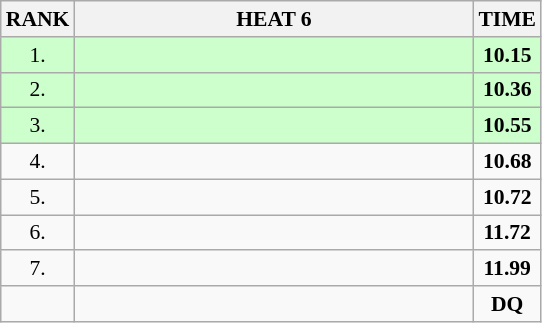<table class="wikitable" style="border-collapse: collapse; font-size: 90%;">
<tr>
<th>RANK</th>
<th align="left" style="width: 18em">HEAT 6</th>
<th>TIME</th>
</tr>
<tr style="background:#ccffcc;">
<td align="center">1.</td>
<td></td>
<td align="center"><strong>10.15</strong></td>
</tr>
<tr style="background:#ccffcc;">
<td align="center">2.</td>
<td></td>
<td align="center"><strong>10.36</strong></td>
</tr>
<tr style="background:#ccffcc;">
<td align="center">3.</td>
<td></td>
<td align="center"><strong>10.55</strong></td>
</tr>
<tr>
<td align="center">4.</td>
<td></td>
<td align="center"><strong>10.68</strong></td>
</tr>
<tr>
<td align="center">5.</td>
<td></td>
<td align="center"><strong>10.72</strong></td>
</tr>
<tr>
<td align="center">6.</td>
<td></td>
<td align="center"><strong>11.72</strong></td>
</tr>
<tr>
<td align="center">7.</td>
<td></td>
<td align="center"><strong>11.99</strong></td>
</tr>
<tr>
<td align="center"></td>
<td></td>
<td align="center"><strong>DQ</strong></td>
</tr>
</table>
